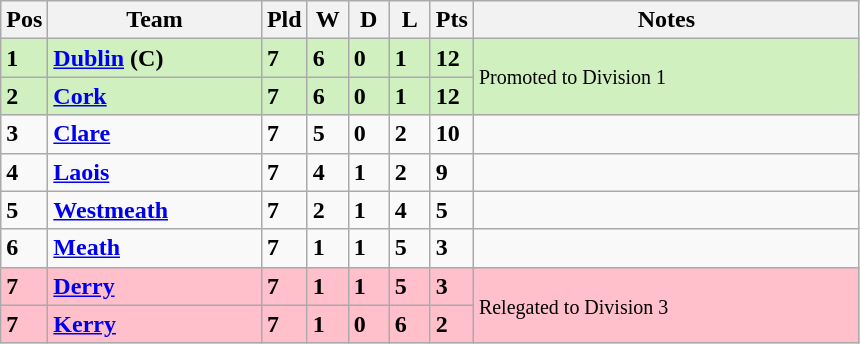<table class="wikitable" style="text-align: centre;">
<tr>
<th width=20>Pos</th>
<th width=135>Team</th>
<th width=20>Pld</th>
<th width=20>W</th>
<th width=20>D</th>
<th width=20>L</th>
<th width=20>Pts</th>
<th width=250>Notes</th>
</tr>
<tr style="background:#D0F0C0;">
<td><strong>1</strong></td>
<td align=left><strong> <a href='#'>Dublin</a> (C)</strong></td>
<td><strong>7</strong></td>
<td><strong>6</strong></td>
<td><strong>0</strong></td>
<td><strong>1</strong></td>
<td><strong>12</strong></td>
<td rowspan="2"><small> Promoted to Division 1</small></td>
</tr>
<tr style="background:#D0F0C0;">
<td><strong>2</strong></td>
<td align=left><strong> <a href='#'>Cork</a></strong></td>
<td><strong>7</strong></td>
<td><strong>6</strong></td>
<td><strong>0</strong></td>
<td><strong>1</strong></td>
<td><strong>12</strong></td>
</tr>
<tr style>
<td><strong>3</strong></td>
<td align=left><strong> <a href='#'>Clare</a> </strong></td>
<td><strong>7</strong></td>
<td><strong>5</strong></td>
<td><strong>0</strong></td>
<td><strong>2</strong></td>
<td><strong>10</strong></td>
<td></td>
</tr>
<tr style>
<td><strong>4</strong></td>
<td align=left><strong> <a href='#'>Laois</a> </strong></td>
<td><strong>7</strong></td>
<td><strong>4</strong></td>
<td><strong>1</strong></td>
<td><strong>2</strong></td>
<td><strong>9</strong></td>
<td></td>
</tr>
<tr style>
<td><strong>5</strong></td>
<td align=left><strong> <a href='#'>Westmeath</a> </strong></td>
<td><strong>7</strong></td>
<td><strong>2</strong></td>
<td><strong>1</strong></td>
<td><strong>4</strong></td>
<td><strong>5</strong></td>
<td></td>
</tr>
<tr style>
<td><strong>6</strong></td>
<td align=left><strong> <a href='#'>Meath</a> </strong></td>
<td><strong>7</strong></td>
<td><strong>1</strong></td>
<td><strong>1</strong></td>
<td><strong>5</strong></td>
<td><strong>3</strong></td>
<td></td>
</tr>
<tr style="background:#FFC0CB;">
<td><strong>7</strong></td>
<td align=left><strong> <a href='#'>Derry</a></strong></td>
<td><strong>7</strong></td>
<td><strong>1</strong></td>
<td><strong>1</strong></td>
<td><strong>5</strong></td>
<td><strong>3</strong></td>
<td rowspan="2"><small> Relegated to Division 3</small></td>
</tr>
<tr style="background:#FFC0CB;">
<td><strong>7</strong></td>
<td align=left><strong> <a href='#'>Kerry</a></strong></td>
<td><strong>7</strong></td>
<td><strong>1</strong></td>
<td><strong>0</strong></td>
<td><strong>6</strong></td>
<td><strong>2</strong></td>
</tr>
</table>
